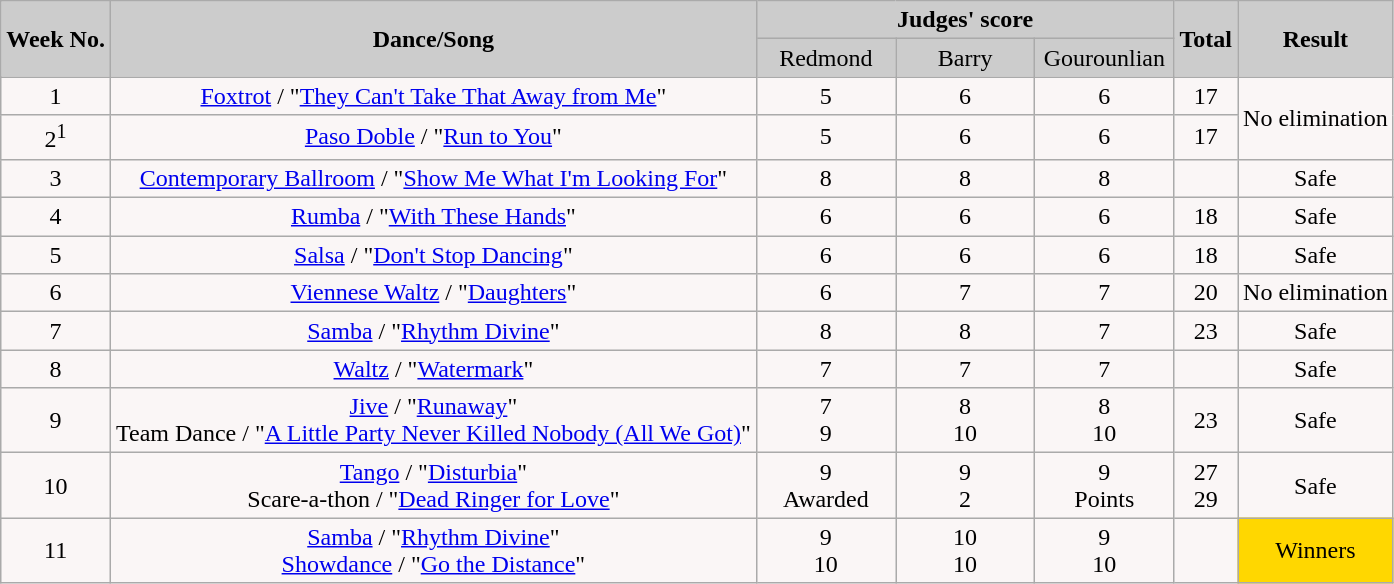<table class="wikitable collapsible">
<tr>
<th rowspan="2" style="background:#ccc; text-align:Center;"><strong>Week No.</strong></th>
<th rowspan="2" style="background:#ccc; text-align:Center;"><strong>Dance/Song</strong></th>
<th colspan="3" style="background:#ccc; text-align:Center;"><strong>Judges' score</strong></th>
<th rowspan="2" style="background:#ccc; text-align:Center;"><strong>Total</strong></th>
<th rowspan="2" style="background:#ccc; text-align:Center;"><strong>Result</strong></th>
</tr>
<tr style="text-align:center; background:#ccc;">
<td style="width:10%; ">Redmond</td>
<td style="width:10%; ">Barry</td>
<td style="width:10%; ">Gourounlian</td>
</tr>
<tr style="text-align:center; background:#faf6f6;">
<td>1</td>
<td><a href='#'>Foxtrot</a> / "<a href='#'>They Can't Take That Away from Me</a>"</td>
<td>5</td>
<td>6</td>
<td>6</td>
<td>17</td>
<td rowspan="2">No elimination</td>
</tr>
<tr style="text-align:center; background:#faf6f6;">
<td>2<sup>1</sup></td>
<td><a href='#'>Paso Doble</a> / "<a href='#'>Run to You</a>"</td>
<td>5</td>
<td>6</td>
<td>6</td>
<td>17</td>
</tr>
<tr style="text-align:center; background:#faf6f6;">
<td>3</td>
<td><a href='#'>Contemporary Ballroom</a> / "<a href='#'>Show Me What I'm Looking For</a>"</td>
<td>8</td>
<td>8</td>
<td>8</td>
<td></td>
<td>Safe</td>
</tr>
<tr style="text-align:center; background:#faf6f6;">
<td>4</td>
<td><a href='#'>Rumba</a> / "<a href='#'>With These Hands</a>"</td>
<td>6</td>
<td>6</td>
<td>6</td>
<td>18</td>
<td>Safe</td>
</tr>
<tr style="text-align:center; background:#faf6f6;">
<td>5</td>
<td><a href='#'>Salsa</a> / "<a href='#'>Don't Stop Dancing</a>"</td>
<td>6</td>
<td>6</td>
<td>6</td>
<td>18</td>
<td>Safe</td>
</tr>
<tr style="text-align:center; background:#faf6f6;">
<td>6</td>
<td><a href='#'>Viennese Waltz</a> / "<a href='#'>Daughters</a>"</td>
<td>6</td>
<td>7</td>
<td>7</td>
<td>20</td>
<td>No elimination</td>
</tr>
<tr style="text-align:center; background:#faf6f6;">
<td>7</td>
<td><a href='#'>Samba</a> / "<a href='#'>Rhythm Divine</a>"</td>
<td>8</td>
<td>8</td>
<td>7</td>
<td>23</td>
<td>Safe</td>
</tr>
<tr style="text-align:center; background:#faf6f6;">
<td>8</td>
<td><a href='#'>Waltz</a> / "<a href='#'>Watermark</a>"</td>
<td>7</td>
<td>7</td>
<td>7</td>
<td></td>
<td>Safe</td>
</tr>
<tr style="text-align:center; background:#faf6f6;">
<td>9</td>
<td><a href='#'>Jive</a> / "<a href='#'>Runaway</a>"<br>Team Dance / "<a href='#'>A Little Party Never Killed Nobody (All We Got)</a>"</td>
<td>7<br>9</td>
<td>8<br>10</td>
<td>8<br>10</td>
<td>23<br></td>
<td>Safe</td>
</tr>
<tr style="text-align:center; background:#faf6f6;">
<td>10</td>
<td><a href='#'>Tango</a> / "<a href='#'>Disturbia</a>"<br>Scare-a-thon / "<a href='#'>Dead Ringer for Love</a>"</td>
<td>9<br>Awarded</td>
<td>9<br>2</td>
<td>9<br>Points</td>
<td>27<br>29</td>
<td>Safe</td>
</tr>
<tr style="text-align:center; background:#faf6f6;">
<td>11</td>
<td><a href='#'>Samba</a> / "<a href='#'>Rhythm Divine</a>"<br><a href='#'>Showdance</a> / "<a href='#'>Go the Distance</a>"</td>
<td>9<br>10</td>
<td>10<br>10</td>
<td>9<br>10</td>
<td><br></td>
<td rowspan="2" style="background:gold;">Winners</td>
</tr>
</table>
